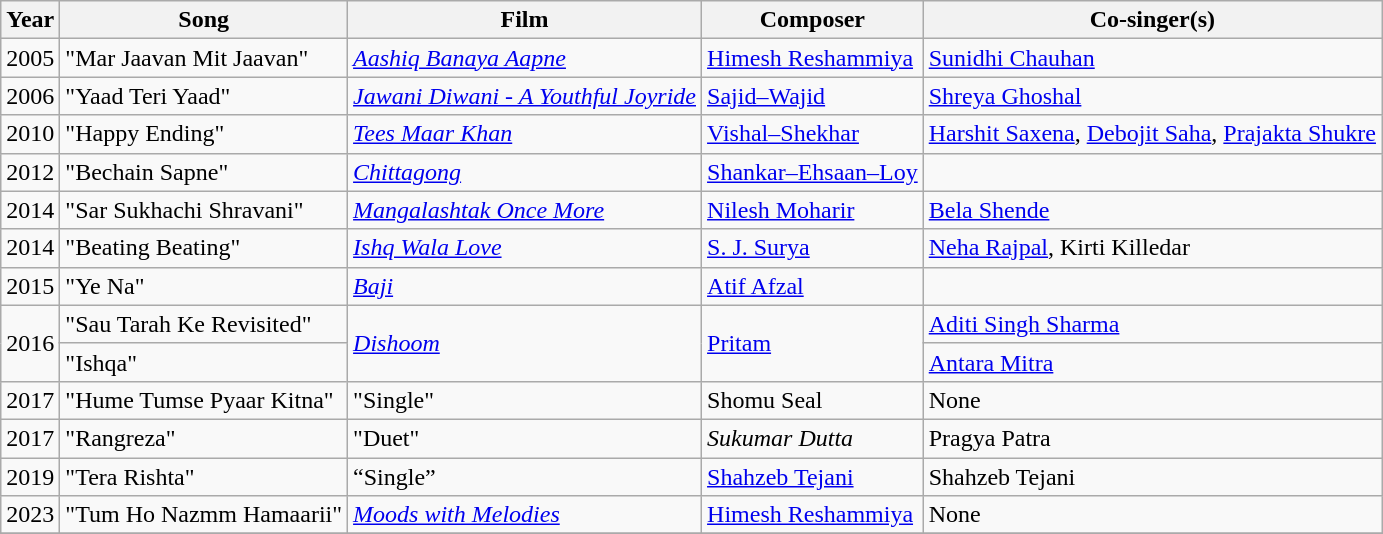<table class="wikitable sortable">
<tr>
<th>Year</th>
<th>Song</th>
<th>Film</th>
<th>Composer</th>
<th>Co-singer(s)</th>
</tr>
<tr>
<td>2005</td>
<td>"Mar Jaavan Mit Jaavan"</td>
<td><em><a href='#'>Aashiq Banaya Aapne</a></em></td>
<td><a href='#'>Himesh Reshammiya</a></td>
<td><a href='#'>Sunidhi Chauhan</a></td>
</tr>
<tr>
<td>2006</td>
<td>"Yaad Teri Yaad"</td>
<td><em><a href='#'>Jawani Diwani - A Youthful Joyride</a></em></td>
<td><a href='#'>Sajid–Wajid</a></td>
<td><a href='#'>Shreya Ghoshal</a></td>
</tr>
<tr>
<td>2010</td>
<td>"Happy Ending"</td>
<td><em><a href='#'>Tees Maar Khan</a></em></td>
<td><a href='#'>Vishal–Shekhar</a></td>
<td><a href='#'>Harshit Saxena</a>, <a href='#'>Debojit Saha</a>, <a href='#'>Prajakta Shukre</a></td>
</tr>
<tr>
<td>2012</td>
<td>"Bechain Sapne"</td>
<td><em><a href='#'>Chittagong</a></em></td>
<td><a href='#'>Shankar–Ehsaan–Loy</a></td>
<td></td>
</tr>
<tr>
<td>2014</td>
<td>"Sar Sukhachi Shravani"</td>
<td><em><a href='#'>Mangalashtak Once More</a></em></td>
<td><a href='#'>Nilesh Moharir</a></td>
<td><a href='#'>Bela Shende</a></td>
</tr>
<tr>
<td>2014</td>
<td>"Beating Beating"</td>
<td><em><a href='#'>Ishq Wala Love</a></em></td>
<td><a href='#'>S. J. Surya</a></td>
<td><a href='#'>Neha Rajpal</a>, Kirti Killedar</td>
</tr>
<tr>
<td>2015</td>
<td>"Ye Na"</td>
<td><em><a href='#'>Baji</a></em></td>
<td><a href='#'>Atif Afzal</a></td>
<td></td>
</tr>
<tr>
<td rowspan="2">2016</td>
<td>"Sau Tarah Ke Revisited"</td>
<td rowspan="2"><em><a href='#'>Dishoom</a></em></td>
<td rowspan="2"><a href='#'>Pritam</a></td>
<td><a href='#'>Aditi Singh Sharma</a></td>
</tr>
<tr>
<td>"Ishqa"</td>
<td><a href='#'>Antara Mitra</a></td>
</tr>
<tr>
<td>2017</td>
<td>"Hume Tumse Pyaar Kitna" <br></td>
<td>"Single"</td>
<td>Shomu Seal</td>
<td>None</td>
</tr>
<tr>
<td>2017</td>
<td>"Rangreza"</td>
<td>"Duet"</td>
<td><em>Sukumar Dutta</em></td>
<td>Pragya Patra</td>
</tr>
<tr>
<td>2019</td>
<td>"Tera Rishta"</td>
<td>“Single”</td>
<td><a href='#'>Shahzeb Tejani</a></td>
<td>Shahzeb Tejani</td>
</tr>
<tr>
<td>2023</td>
<td>"Tum Ho Nazmm Hamaarii"</td>
<td><em><a href='#'>Moods with Melodies</a></em></td>
<td><a href='#'>Himesh Reshammiya</a></td>
<td>None</td>
</tr>
<tr>
</tr>
</table>
